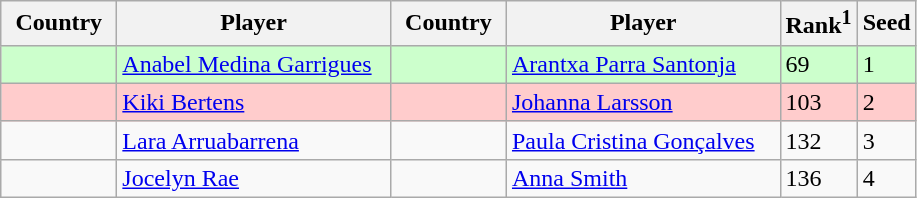<table class="sortable wikitable">
<tr>
<th width="70">Country</th>
<th width="175">Player</th>
<th width="70">Country</th>
<th width="175">Player</th>
<th>Rank<sup>1</sup></th>
<th>Seed</th>
</tr>
<tr style="background:#cfc;">
<td></td>
<td><a href='#'>Anabel Medina Garrigues</a></td>
<td></td>
<td><a href='#'>Arantxa Parra Santonja</a></td>
<td>69</td>
<td>1</td>
</tr>
<tr style="background:#fcc;">
<td></td>
<td><a href='#'>Kiki Bertens</a></td>
<td></td>
<td><a href='#'>Johanna Larsson</a></td>
<td>103</td>
<td>2</td>
</tr>
<tr>
<td></td>
<td><a href='#'>Lara Arruabarrena</a></td>
<td></td>
<td><a href='#'>Paula Cristina Gonçalves</a></td>
<td>132</td>
<td>3</td>
</tr>
<tr>
<td></td>
<td><a href='#'>Jocelyn Rae</a></td>
<td></td>
<td><a href='#'>Anna Smith</a></td>
<td>136</td>
<td>4</td>
</tr>
</table>
